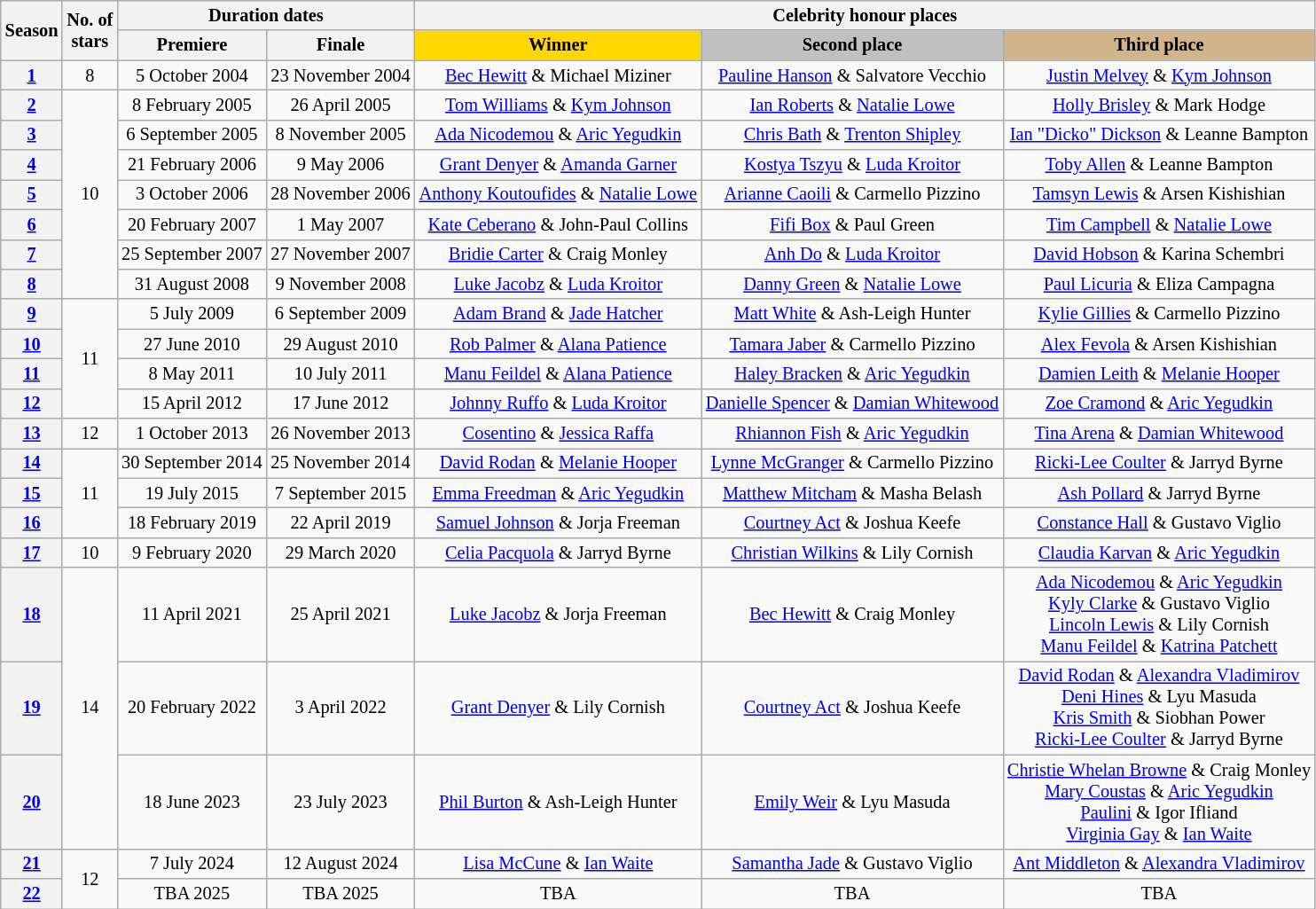<table class="wikitable" style="white-space:nowrap; font-size:85%;">
<tr>
<th rowspan="2">Season</th>
<th rowspan="2">No. of<br>stars</th>
<th colspan="2">Duration dates</th>
<th colspan="3">Celebrity honour places</th>
</tr>
<tr>
<th scope="row" style="text-align:center">Premiere</th>
<th scope="row" style="text-align:center">Finale</th>
<th style="background:gold;">Winner</th>
<th style="background:silver;">Second place</th>
<th style="background:tan;">Third place</th>
</tr>
<tr scope="row" style="text-align:center">
<th><a href='#'>1</a></th>
<td>8</td>
<td>5 October 2004</td>
<td>23 November 2004</td>
<td><a href='#'>Bec Hewitt</a> & Michael Miziner</td>
<td><a href='#'>Pauline Hanson</a> & Salvatore Vecchio</td>
<td><a href='#'>Justin Melvey</a> & <a href='#'>Kym Johnson</a></td>
</tr>
<tr scope="row" style="text-align:center">
<th><a href='#'>2</a></th>
<td rowspan="7">10</td>
<td>8 February 2005</td>
<td>26 April 2005</td>
<td><a href='#'>Tom Williams</a> & <a href='#'>Kym Johnson</a></td>
<td><a href='#'>Ian Roberts</a> & <a href='#'>Natalie Lowe</a></td>
<td><a href='#'>Holly Brisley</a> & Mark Hodge</td>
</tr>
<tr scope="row" style="text-align:center">
<th><a href='#'>3</a></th>
<td>6 September 2005</td>
<td>8 November 2005</td>
<td><a href='#'>Ada Nicodemou</a> & <a href='#'>Aric Yegudkin</a></td>
<td><a href='#'>Chris Bath</a> & <a href='#'>Trenton Shipley</a></td>
<td><a href='#'>Ian "Dicko" Dickson</a> & Leanne Bampton</td>
</tr>
<tr scope="row" style="text-align:center">
<th><a href='#'>4</a></th>
<td>21 February 2006</td>
<td>9 May 2006</td>
<td><a href='#'>Grant Denyer</a> & <a href='#'>Amanda Garner</a></td>
<td><a href='#'>Kostya Tszyu</a> & <a href='#'>Luda Kroitor</a></td>
<td><a href='#'>Toby Allen</a> & Leanne Bampton</td>
</tr>
<tr scope="row" style="text-align:center">
<th><a href='#'>5</a></th>
<td>3 October 2006</td>
<td>28 November 2006</td>
<td><a href='#'>Anthony Koutoufides</a> & <a href='#'>Natalie Lowe</a></td>
<td><a href='#'>Arianne Caoili</a> & Carmello Pizzino</td>
<td><a href='#'>Tamsyn Lewis</a> & Arsen Kishishian</td>
</tr>
<tr scope="row" style="text-align:center">
<th><a href='#'>6</a></th>
<td>20 February 2007</td>
<td>1 May 2007</td>
<td><a href='#'>Kate Ceberano</a> & John-Paul Collins</td>
<td><a href='#'>Fifi Box</a> & Paul Green</td>
<td><a href='#'>Tim Campbell</a> & <a href='#'>Natalie Lowe</a></td>
</tr>
<tr scope="row" style="text-align:center">
<th><a href='#'>7</a></th>
<td>25 September 2007</td>
<td>27 November 2007</td>
<td><a href='#'>Bridie Carter</a> & Craig Monley</td>
<td><a href='#'>Anh Do</a> & <a href='#'>Luda Kroitor</a></td>
<td><a href='#'>David Hobson</a> & Karina Schembri</td>
</tr>
<tr scope="row" style="text-align:center">
<th><a href='#'>8</a></th>
<td>31 August 2008</td>
<td>9 November 2008</td>
<td><a href='#'>Luke Jacobz</a> & <a href='#'>Luda Kroitor</a></td>
<td><a href='#'>Danny Green</a> & <a href='#'>Natalie Lowe</a></td>
<td><a href='#'>Paul Licuria</a> & Eliza Campagna</td>
</tr>
<tr scope="row" style="text-align:center">
<th><a href='#'>9</a></th>
<td rowspan="4">11</td>
<td>5 July 2009</td>
<td>6 September 2009</td>
<td><a href='#'>Adam Brand</a> & <a href='#'>Jade Hatcher</a></td>
<td><a href='#'>Matt White</a> & Ash-Leigh Hunter</td>
<td><a href='#'>Kylie Gillies</a> & Carmello Pizzino</td>
</tr>
<tr scope="row" style="text-align:center">
<th><a href='#'>10</a></th>
<td>27 June 2010</td>
<td>29 August 2010</td>
<td><a href='#'>Rob Palmer</a> & <a href='#'>Alana Patience</a></td>
<td><a href='#'>Tamara Jaber</a> & Carmello Pizzino</td>
<td><a href='#'>Alex Fevola</a> & Arsen Kishishian</td>
</tr>
<tr scope="row" style="text-align:center">
<th><a href='#'>11</a></th>
<td>8 May 2011</td>
<td>10 July 2011</td>
<td><a href='#'>Manu Feildel</a> & <a href='#'>Alana Patience</a></td>
<td><a href='#'>Haley Bracken</a> & <a href='#'>Aric Yegudkin</a></td>
<td><a href='#'>Damien Leith</a> & <a href='#'>Melanie Hooper</a></td>
</tr>
<tr scope="row" style="text-align:center">
<th><a href='#'>12</a></th>
<td>15 April 2012</td>
<td>17 June 2012</td>
<td><a href='#'>Johnny Ruffo</a> & <a href='#'>Luda Kroitor</a></td>
<td><a href='#'>Danielle Spencer</a> & <a href='#'>Damian Whitewood</a></td>
<td><a href='#'>Zoe Cramond</a> & <a href='#'>Aric Yegudkin</a></td>
</tr>
<tr scope="row" style="text-align:center">
<th><a href='#'>13</a></th>
<td>12</td>
<td>1 October 2013</td>
<td>26 November 2013</td>
<td><a href='#'>Cosentino</a> & <a href='#'>Jessica Raffa</a></td>
<td><a href='#'>Rhiannon Fish</a> & <a href='#'>Aric Yegudkin</a></td>
<td><a href='#'>Tina Arena</a> & <a href='#'>Damian Whitewood</a></td>
</tr>
<tr scope="row" style="text-align:center">
<th><a href='#'>14</a></th>
<td rowspan="3">11</td>
<td>30 September 2014</td>
<td>25 November 2014</td>
<td><a href='#'>David Rodan</a> & <a href='#'>Melanie Hooper</a></td>
<td><a href='#'>Lynne McGranger</a> & Carmello Pizzino</td>
<td><a href='#'>Ricki-Lee Coulter</a> & Jarryd Byrne</td>
</tr>
<tr scope="row" style="text-align:center">
<th><a href='#'>15</a></th>
<td>19 July 2015</td>
<td>7 September 2015</td>
<td><a href='#'>Emma Freedman</a> & <a href='#'>Aric Yegudkin</a></td>
<td><a href='#'>Matthew Mitcham</a> & Masha Belash</td>
<td><a href='#'>Ash Pollard</a> & Jarryd Byrne</td>
</tr>
<tr scope="row" style="text-align:center">
<th><a href='#'>16</a></th>
<td>18 February 2019</td>
<td>22 April 2019</td>
<td><a href='#'>Samuel Johnson</a> & Jorja Freeman</td>
<td><a href='#'>Courtney Act</a> & Joshua Keefe</td>
<td><a href='#'>Constance Hall</a> & Gustavo Viglio</td>
</tr>
<tr scope="row" style="text-align:center">
<th><a href='#'>17</a></th>
<td>10</td>
<td>9 February 2020</td>
<td>29 March 2020</td>
<td><a href='#'>Celia Pacquola</a> & Jarryd Byrne</td>
<td><a href='#'>Christian Wilkins</a> & Lily Cornish</td>
<td><a href='#'>Claudia Karvan</a> & <a href='#'>Aric Yegudkin</a></td>
</tr>
<tr scope="row" style="text-align:center">
<th><a href='#'>18</a></th>
<td rowspan=3>14</td>
<td>11 April 2021</td>
<td>25 April 2021</td>
<td><a href='#'>Luke Jacobz</a> & Jorja Freeman</td>
<td><a href='#'>Bec Hewitt</a> & Craig Monley</td>
<td><a href='#'>Ada Nicodemou</a> & <a href='#'>Aric Yegudkin</a><br><a href='#'>Kyly Clarke</a> & Gustavo Viglio<br><a href='#'>Lincoln Lewis</a> & Lily Cornish<br> <a href='#'>Manu Feildel</a> & <a href='#'>Katrina Patchett</a></td>
</tr>
<tr scope="row" style="text-align:center">
<th><a href='#'>19</a></th>
<td>20 February 2022</td>
<td>3 April 2022</td>
<td><a href='#'>Grant Denyer</a> & Lily Cornish</td>
<td><a href='#'>Courtney Act</a> & Joshua Keefe</td>
<td><a href='#'>David Rodan</a> & <a href='#'>Alexandra Vladimirov</a><br><a href='#'>Deni Hines</a> & Lyu Masuda<br><a href='#'>Kris Smith</a> & Siobhan Power<br><a href='#'>Ricki-Lee Coulter</a> & Jarryd Byrne</td>
</tr>
<tr scope="row" style="text-align:center">
<th><a href='#'>20</a></th>
<td>18 June 2023</td>
<td>23 July 2023</td>
<td><a href='#'>Phil Burton</a> & Ash-Leigh Hunter</td>
<td><a href='#'>Emily Weir</a> & Lyu Masuda</td>
<td><a href='#'>Christie Whelan Browne</a> & Craig Monley<br> <a href='#'>Mary Coustas</a> & <a href='#'>Aric Yegudkin</a><br> <a href='#'>Paulini</a> & Igor Ifliand<br> <a href='#'>Virginia Gay</a> & <a href='#'>Ian Waite</a></td>
</tr>
<tr scope="row" style="text-align:center">
<th><a href='#'>21</a></th>
<td rowspan=2>12</td>
<td>7 July 2024</td>
<td>12 August 2024</td>
<td><a href='#'>Lisa McCune</a> & <a href='#'>Ian Waite</a></td>
<td><a href='#'>Samantha Jade</a> & Gustavo Viglio</td>
<td><a href='#'>Ant Middleton</a> & <a href='#'>Alexandra Vladimirov</a></td>
</tr>
<tr scope="row" style="text-align:center">
<th><a href='#'>22</a></th>
<td>TBA 2025</td>
<td>TBA 2025</td>
<td>TBA</td>
<td>TBA</td>
<td>TBA</td>
</tr>
</table>
